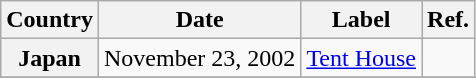<table class="wikitable plainrowheaders">
<tr>
<th scope="col">Country</th>
<th scope="col">Date</th>
<th scope="col">Label</th>
<th scope="col">Ref.</th>
</tr>
<tr>
<th scope="row">Japan</th>
<td>November 23, 2002</td>
<td><a href='#'>Tent House</a></td>
<td></td>
</tr>
<tr>
</tr>
</table>
